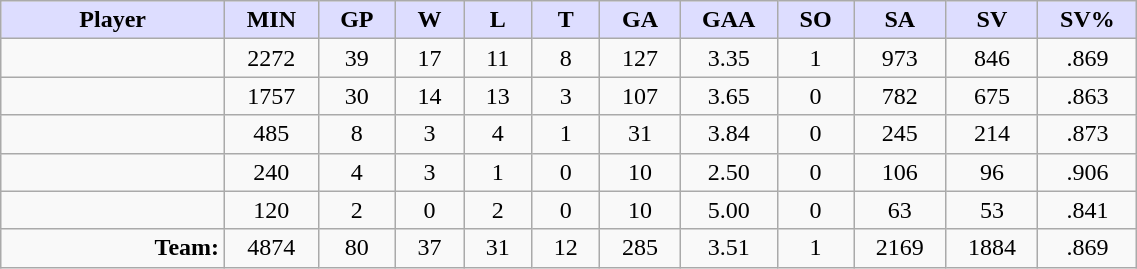<table style="width:60%;" class="wikitable sortable">
<tr>
<th style="background:#ddf; width:10%;">Player</th>
<th style="width:3%; background:#ddf;" title="Minutes played">MIN</th>
<th style="width:3%; background:#ddf;" title="Games played in">GP</th>
<th style="width:3%; background:#ddf;" title="Wins">W</th>
<th style="width:3%; background:#ddf;" title="Losses">L</th>
<th style="width:3%; background:#ddf;" title="Ties">T</th>
<th style="width:3%; background:#ddf;" title="Goals against">GA</th>
<th style="width:3%; background:#ddf;" title="Goals against average">GAA</th>
<th style="width:3%; background:#ddf;" title="Shut-outs">SO</th>
<th style="width:3%; background:#ddf;" title="Shots against">SA</th>
<th style="width:3%; background:#ddf;" title="Shots saved">SV</th>
<th style="width:3%; background:#ddf;" title="Save percentage">SV%</th>
</tr>
<tr style="text-align:center;">
<td style="text-align:right;"></td>
<td>2272</td>
<td>39</td>
<td>17</td>
<td>11</td>
<td>8</td>
<td>127</td>
<td>3.35</td>
<td>1</td>
<td>973</td>
<td>846</td>
<td>.869</td>
</tr>
<tr style="text-align:center;">
<td style="text-align:right;"></td>
<td>1757</td>
<td>30</td>
<td>14</td>
<td>13</td>
<td>3</td>
<td>107</td>
<td>3.65</td>
<td>0</td>
<td>782</td>
<td>675</td>
<td>.863</td>
</tr>
<tr style="text-align:center;">
<td style="text-align:right;"></td>
<td>485</td>
<td>8</td>
<td>3</td>
<td>4</td>
<td>1</td>
<td>31</td>
<td>3.84</td>
<td>0</td>
<td>245</td>
<td>214</td>
<td>.873</td>
</tr>
<tr style="text-align:center;">
<td style="text-align:right;"></td>
<td>240</td>
<td>4</td>
<td>3</td>
<td>1</td>
<td>0</td>
<td>10</td>
<td>2.50</td>
<td>0</td>
<td>106</td>
<td>96</td>
<td>.906</td>
</tr>
<tr style="text-align:center;">
<td style="text-align:right;"></td>
<td>120</td>
<td>2</td>
<td>0</td>
<td>2</td>
<td>0</td>
<td>10</td>
<td>5.00</td>
<td>0</td>
<td>63</td>
<td>53</td>
<td>.841</td>
</tr>
<tr style="text-align:center;">
<td style="text-align:right;"><strong>Team:</strong></td>
<td>4874</td>
<td>80</td>
<td>37</td>
<td>31</td>
<td>12</td>
<td>285</td>
<td>3.51</td>
<td>1</td>
<td>2169</td>
<td>1884</td>
<td>.869</td>
</tr>
</table>
